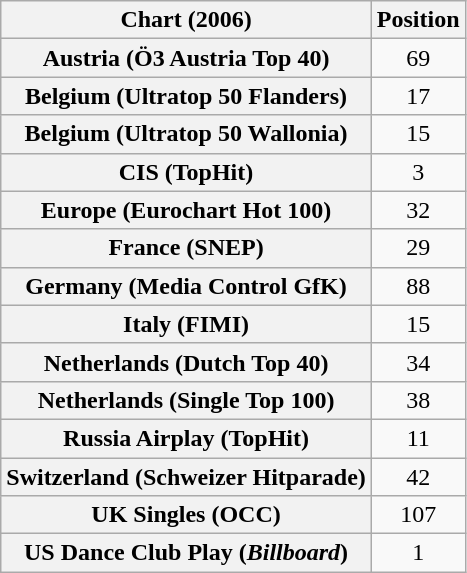<table class="wikitable sortable plainrowheaders" style="text-align:center">
<tr>
<th>Chart (2006)</th>
<th>Position</th>
</tr>
<tr>
<th scope="row">Austria (Ö3 Austria Top 40)</th>
<td>69</td>
</tr>
<tr>
<th scope="row">Belgium (Ultratop 50 Flanders)</th>
<td>17</td>
</tr>
<tr>
<th scope="row">Belgium (Ultratop 50 Wallonia)</th>
<td>15</td>
</tr>
<tr>
<th scope="row">CIS (TopHit)</th>
<td>3</td>
</tr>
<tr>
<th scope="row">Europe (Eurochart Hot 100)</th>
<td>32</td>
</tr>
<tr>
<th scope="row">France (SNEP)</th>
<td>29</td>
</tr>
<tr>
<th scope="row">Germany (Media Control GfK)</th>
<td>88</td>
</tr>
<tr>
<th scope="row">Italy (FIMI)</th>
<td>15</td>
</tr>
<tr>
<th scope="row">Netherlands (Dutch Top 40)</th>
<td>34</td>
</tr>
<tr>
<th scope="row">Netherlands (Single Top 100)</th>
<td>38</td>
</tr>
<tr>
<th scope="row">Russia Airplay (TopHit)</th>
<td>11</td>
</tr>
<tr>
<th scope="row">Switzerland (Schweizer Hitparade)</th>
<td>42</td>
</tr>
<tr>
<th scope="row">UK Singles (OCC)</th>
<td>107</td>
</tr>
<tr>
<th scope="row">US Dance Club Play (<em>Billboard</em>)</th>
<td>1</td>
</tr>
</table>
